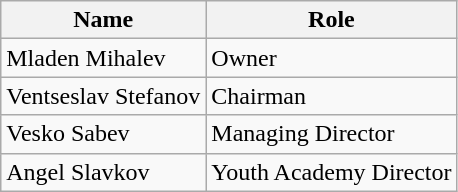<table class="wikitable">
<tr>
<th>Name</th>
<th>Role</th>
</tr>
<tr>
<td> Mladen Mihalev</td>
<td>Owner</td>
</tr>
<tr>
<td> Ventseslav Stefanov</td>
<td>Chairman</td>
</tr>
<tr>
<td> Vesko Sabev</td>
<td>Managing Director</td>
</tr>
<tr>
<td> Angel Slavkov</td>
<td>Youth Academy Director</td>
</tr>
</table>
